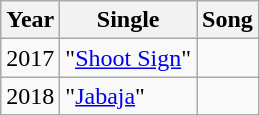<table class="wikitable">
<tr>
<th>Year</th>
<th>Single</th>
<th>Song</th>
</tr>
<tr>
<td>2017</td>
<td>"<a href='#'>Shoot Sign</a>"</td>
<td></td>
</tr>
<tr>
<td>2018</td>
<td>"<a href='#'>Jabaja</a>"</td>
<td></td>
</tr>
</table>
